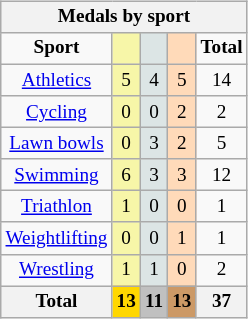<table class="wikitable" style="font-size:80%; float:right">
<tr bgcolor=#efefef>
<th colspan=7>Medals by sport</th>
</tr>
<tr align=center>
<td><strong>Sport</strong></td>
<td bgcolor=#f7f6a8></td>
<td bgcolor=#dce5e5></td>
<td bgcolor=#ffdab9></td>
<td><strong>Total</strong></td>
</tr>
<tr align=center>
<td><a href='#'>Athletics</a></td>
<td bgcolor=#f7f6a8>5</td>
<td bgcolor=#dce5e5>4</td>
<td bgcolor=#ffdab9>5</td>
<td>14</td>
</tr>
<tr align=center>
<td><a href='#'>Cycling</a></td>
<td bgcolor=#f7f6a8>0</td>
<td bgcolor=#dce5e5>0</td>
<td bgcolor=#ffdab9>2</td>
<td>2</td>
</tr>
<tr align=center>
<td><a href='#'>Lawn bowls</a></td>
<td bgcolor=#f7f6a8>0</td>
<td bgcolor=#dce5e5>3</td>
<td bgcolor=#ffdab9>2</td>
<td>5</td>
</tr>
<tr align=center>
<td><a href='#'>Swimming</a></td>
<td bgcolor=#f7f6a8>6</td>
<td bgcolor=#dce5e5>3</td>
<td bgcolor=#ffdab9>3</td>
<td>12</td>
</tr>
<tr align=center>
<td><a href='#'>Triathlon</a></td>
<td bgcolor=#f7f6a8>1</td>
<td bgcolor=#dce5e5>0</td>
<td bgcolor=#ffdab9>0</td>
<td>1</td>
</tr>
<tr align=center>
<td><a href='#'>Weightlifting</a></td>
<td bgcolor=#f7f6a8>0</td>
<td bgcolor=#dce5e5>0</td>
<td bgcolor=#ffdab9>1</td>
<td>1</td>
</tr>
<tr align=center>
<td><a href='#'>Wrestling</a></td>
<td bgcolor=#f7f6a8>1</td>
<td bgcolor=#dce5e5>1</td>
<td bgcolor=#ffdab9>0</td>
<td>2</td>
</tr>
<tr align=center>
<th>Total</th>
<th style="background:gold;">13</th>
<th style="background:silver;">11</th>
<th style="background:#c96;">13</th>
<th>37</th>
</tr>
</table>
